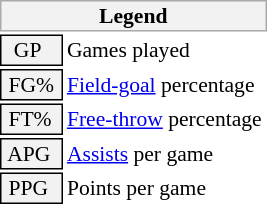<table class="toccolours" style="font-size: 90%; white-space: nowrap;">
<tr>
<th colspan="6" style="background:#f2f2f2; border:1px solid #aaa;">Legend</th>
</tr>
<tr>
<td style="background:#f2f2f2; border:1px solid black;">  GP</td>
<td>Games played</td>
</tr>
<tr>
<td style="background:#f2f2f2; border:1px solid black;"> FG% </td>
<td style="padding-right: 8px"><a href='#'>Field-goal</a> percentage</td>
</tr>
<tr>
<td style="background:#f2f2f2; border:1px solid black;"> FT% </td>
<td><a href='#'>Free-throw</a> percentage</td>
</tr>
<tr>
<td style="background:#f2f2f2; border:1px solid black;"> APG </td>
<td><a href='#'>Assists</a> per game</td>
</tr>
<tr>
<td style="background:#f2f2f2; border:1px solid black;"> PPG </td>
<td>Points per game</td>
</tr>
<tr>
</tr>
</table>
